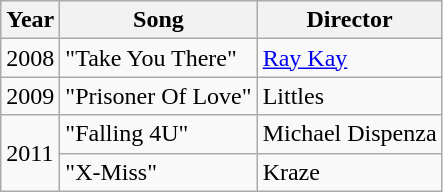<table class="wikitable">
<tr>
<th>Year</th>
<th>Song</th>
<th>Director</th>
</tr>
<tr>
<td>2008</td>
<td>"Take You There"</td>
<td><a href='#'>Ray Kay</a></td>
</tr>
<tr>
<td>2009</td>
<td>"Prisoner Of Love"</td>
<td>Littles</td>
</tr>
<tr>
<td rowspan="2">2011</td>
<td>"Falling 4U"</td>
<td>Michael Dispenza</td>
</tr>
<tr>
<td>"X-Miss"</td>
<td>Kraze</td>
</tr>
</table>
